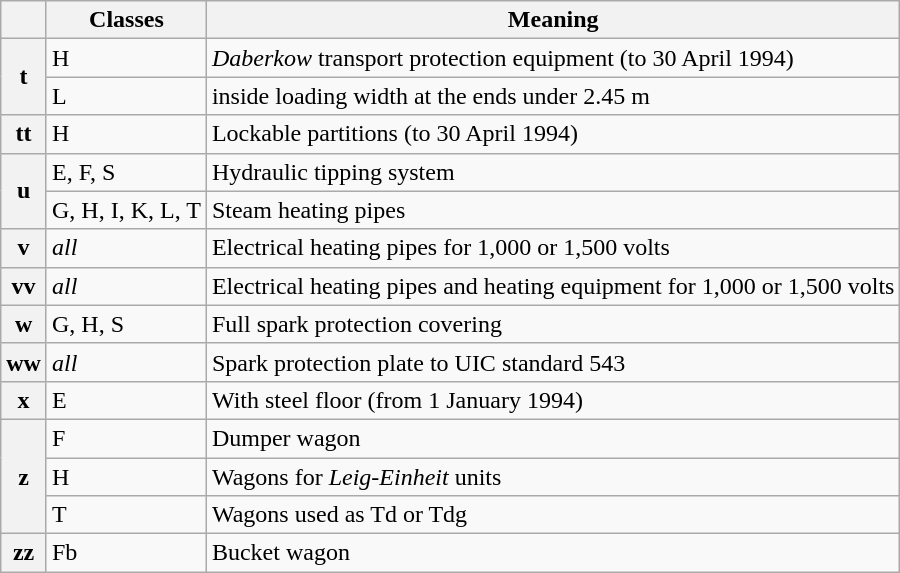<table class="wikitable sortable">
<tr>
<th></th>
<th>Classes</th>
<th>Meaning</th>
</tr>
<tr>
<th rowspan=2>t</th>
<td>H</td>
<td><em>Daberkow</em> transport protection equipment (to 30 April 1994)</td>
</tr>
<tr>
<td>L</td>
<td>inside loading width at the ends  under 2.45 m</td>
</tr>
<tr>
<th>tt</th>
<td>H</td>
<td>Lockable partitions (to 30 April 1994)</td>
</tr>
<tr>
<th rowspan=2>u</th>
<td>E, F, S</td>
<td>Hydraulic tipping system</td>
</tr>
<tr>
<td>G, H, I, K, L, T</td>
<td>Steam heating pipes</td>
</tr>
<tr>
<th>v</th>
<td><em>all</em></td>
<td>Electrical heating pipes for 1,000 or 1,500 volts</td>
</tr>
<tr>
<th>vv</th>
<td><em>all</em></td>
<td>Electrical heating pipes and heating equipment for 1,000 or 1,500 volts</td>
</tr>
<tr>
<th>w</th>
<td>G, H, S</td>
<td>Full spark protection covering</td>
</tr>
<tr>
<th>ww</th>
<td><em>all</em></td>
<td>Spark protection plate to UIC standard 543</td>
</tr>
<tr>
<th>x</th>
<td>E</td>
<td>With steel floor (from 1 January 1994)</td>
</tr>
<tr>
<th rowspan=3>z</th>
<td>F</td>
<td>Dumper wagon</td>
</tr>
<tr>
<td>H</td>
<td>Wagons for <em>Leig-Einheit</em> units</td>
</tr>
<tr>
<td>T</td>
<td>Wagons used as Td or Tdg</td>
</tr>
<tr>
<th>zz</th>
<td>Fb</td>
<td>Bucket wagon</td>
</tr>
</table>
